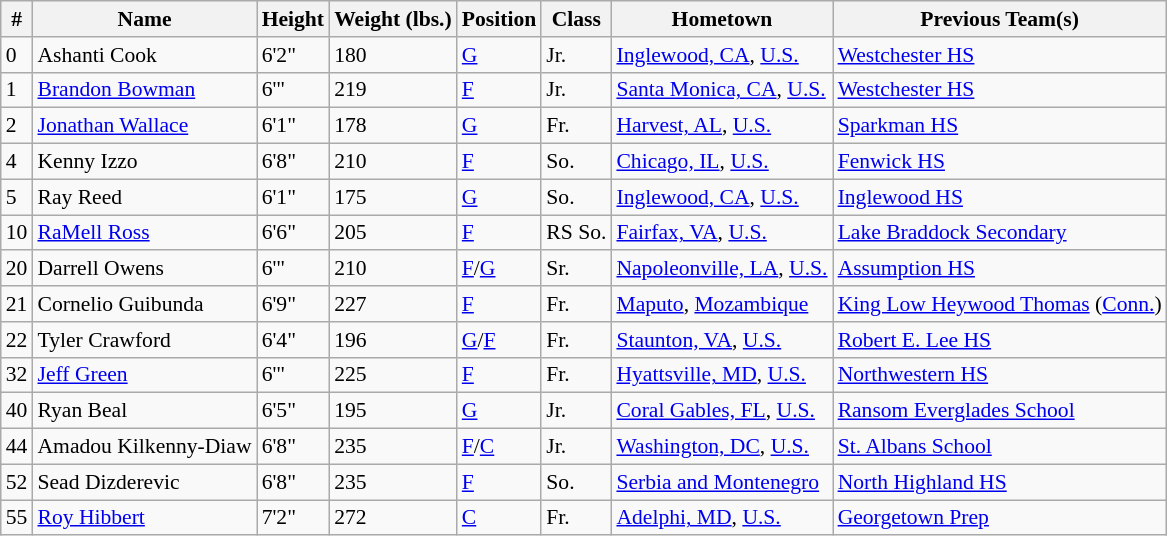<table class="wikitable" style="font-size: 90%">
<tr>
<th>#</th>
<th>Name</th>
<th>Height</th>
<th>Weight (lbs.)</th>
<th>Position</th>
<th>Class</th>
<th>Hometown</th>
<th>Previous Team(s)</th>
</tr>
<tr>
<td>0</td>
<td>Ashanti Cook</td>
<td>6'2"</td>
<td>180</td>
<td><a href='#'>G</a></td>
<td>Jr.</td>
<td><a href='#'>Inglewood, CA</a>, <a href='#'>U.S.</a></td>
<td><a href='#'>Westchester HS</a></td>
</tr>
<tr>
<td>1</td>
<td><a href='#'>Brandon Bowman</a></td>
<td>6'"</td>
<td>219</td>
<td><a href='#'>F</a></td>
<td>Jr.</td>
<td><a href='#'>Santa Monica, CA</a>, <a href='#'>U.S.</a></td>
<td><a href='#'>Westchester HS</a></td>
</tr>
<tr>
<td>2</td>
<td><a href='#'>Jonathan Wallace</a></td>
<td>6'1"</td>
<td>178</td>
<td><a href='#'>G</a></td>
<td>Fr.</td>
<td><a href='#'>Harvest, AL</a>, <a href='#'>U.S.</a></td>
<td><a href='#'>Sparkman HS</a></td>
</tr>
<tr>
<td>4</td>
<td>Kenny Izzo</td>
<td>6'8"</td>
<td>210</td>
<td><a href='#'>F</a></td>
<td>So.</td>
<td><a href='#'>Chicago, IL</a>, <a href='#'>U.S.</a></td>
<td><a href='#'>Fenwick HS</a></td>
</tr>
<tr>
<td>5</td>
<td>Ray Reed</td>
<td>6'1"</td>
<td>175</td>
<td><a href='#'>G</a></td>
<td>So.</td>
<td><a href='#'>Inglewood, CA</a>, <a href='#'>U.S.</a></td>
<td><a href='#'>Inglewood HS</a></td>
</tr>
<tr>
<td>10</td>
<td><a href='#'>RaMell Ross</a></td>
<td>6'6"</td>
<td>205</td>
<td><a href='#'>F</a></td>
<td>RS So.</td>
<td><a href='#'>Fairfax, VA</a>, <a href='#'>U.S.</a></td>
<td><a href='#'>Lake Braddock Secondary</a></td>
</tr>
<tr>
<td>20</td>
<td>Darrell Owens</td>
<td>6'"</td>
<td>210</td>
<td><a href='#'>F</a>/<a href='#'>G</a></td>
<td>Sr.</td>
<td><a href='#'>Napoleonville, LA</a>, <a href='#'>U.S.</a></td>
<td><a href='#'>Assumption HS</a></td>
</tr>
<tr>
<td>21</td>
<td>Cornelio Guibunda</td>
<td>6'9"</td>
<td>227</td>
<td><a href='#'>F</a></td>
<td>Fr.</td>
<td><a href='#'>Maputo</a>, <a href='#'>Mozambique</a></td>
<td><a href='#'>King Low Heywood Thomas</a> (<a href='#'>Conn.</a>)</td>
</tr>
<tr>
<td>22</td>
<td>Tyler Crawford</td>
<td>6'4"</td>
<td>196</td>
<td><a href='#'>G</a>/<a href='#'>F</a></td>
<td>Fr.</td>
<td><a href='#'>Staunton, VA</a>, <a href='#'>U.S.</a></td>
<td><a href='#'>Robert E. Lee HS</a></td>
</tr>
<tr>
<td>32</td>
<td><a href='#'>Jeff Green</a></td>
<td>6'"</td>
<td>225</td>
<td><a href='#'>F</a></td>
<td>Fr.</td>
<td><a href='#'>Hyattsville, MD</a>, <a href='#'>U.S.</a></td>
<td><a href='#'>Northwestern HS</a></td>
</tr>
<tr>
<td>40</td>
<td>Ryan Beal</td>
<td>6'5"</td>
<td>195</td>
<td><a href='#'>G</a></td>
<td>Jr.</td>
<td><a href='#'>Coral Gables, FL</a>, <a href='#'>U.S.</a></td>
<td><a href='#'>Ransom Everglades School</a></td>
</tr>
<tr>
<td>44</td>
<td>Amadou Kilkenny-Diaw</td>
<td>6'8"</td>
<td>235</td>
<td><a href='#'>F</a>/<a href='#'>C</a></td>
<td>Jr.</td>
<td><a href='#'>Washington, DC</a>, <a href='#'>U.S.</a></td>
<td><a href='#'>St. Albans School</a></td>
</tr>
<tr>
<td>52</td>
<td>Sead Dizderevic</td>
<td>6'8"</td>
<td>235</td>
<td><a href='#'>F</a></td>
<td>So.</td>
<td><a href='#'>Serbia and Montenegro</a></td>
<td><a href='#'>North Highland HS</a></td>
</tr>
<tr>
<td>55</td>
<td><a href='#'>Roy Hibbert</a></td>
<td>7'2"</td>
<td>272</td>
<td><a href='#'>C</a></td>
<td>Fr.</td>
<td><a href='#'>Adelphi, MD</a>, <a href='#'>U.S.</a></td>
<td><a href='#'>Georgetown Prep</a></td>
</tr>
</table>
